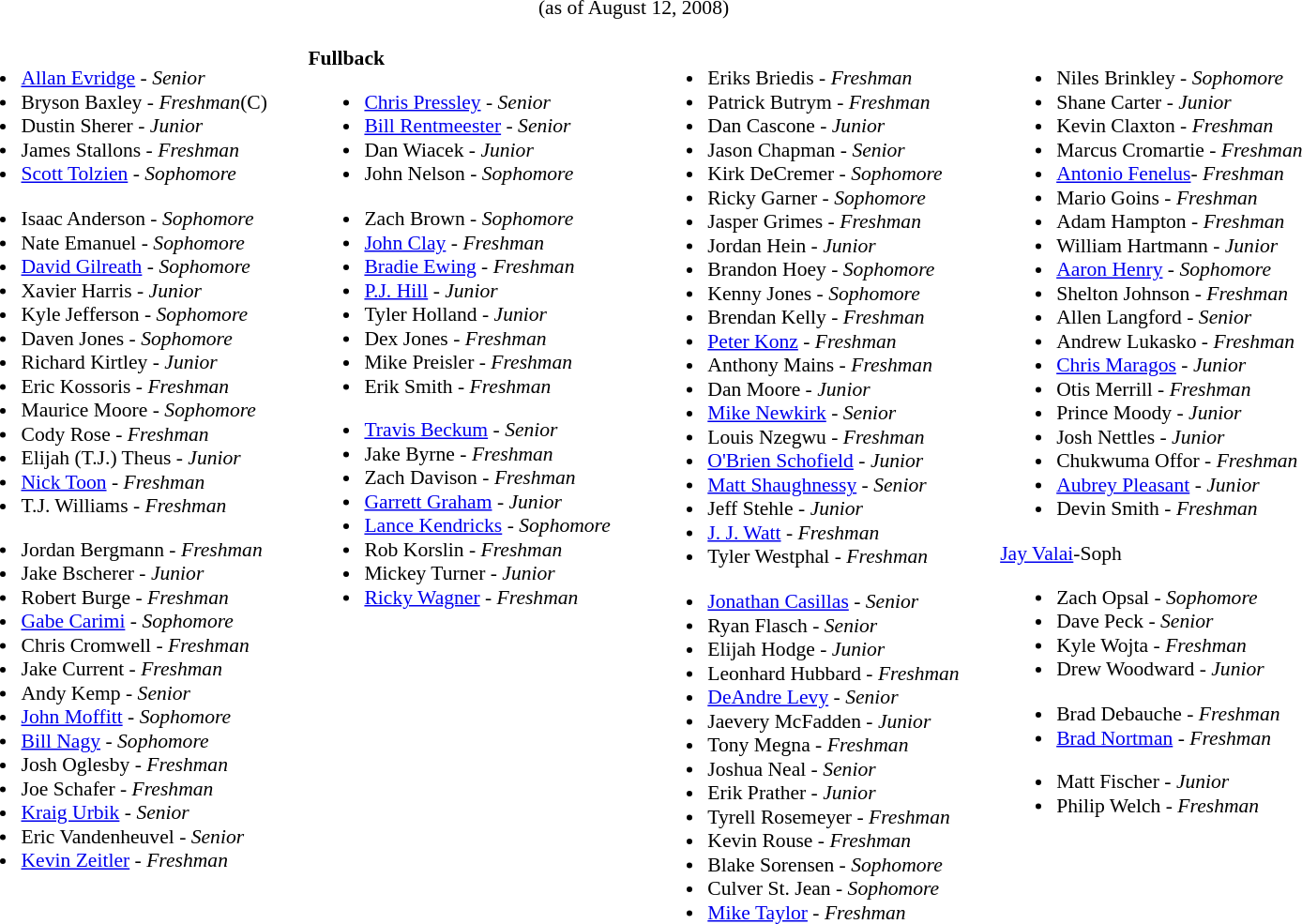<table class="toccolours" style="border-collapse:collapse; font-size:90%;">
<tr>
<td colspan="7" align="center">(as of August 12, 2008)</td>
</tr>
<tr>
<td valign="top"><br><ul><li><a href='#'>Allan Evridge</a> - <em> Senior</em></li><li>Bryson Baxley	- <em>Freshman</em>(C)</li><li>Dustin Sherer	- <em> Junior</em></li><li>James Stallons - <em> Freshman</em></li><li><a href='#'>Scott Tolzien</a> - <em> Sophomore</em></li></ul><ul><li>Isaac Anderson	- <em> Sophomore</em></li><li>Nate Emanuel 	- <em> Sophomore</em></li><li><a href='#'>David Gilreath</a> - <em>Sophomore</em></li><li>Xavier Harris - <em>Junior</em></li><li>Kyle Jefferson	- <em>Sophomore</em></li><li>Daven Jones	- <em>Sophomore</em></li><li>Richard Kirtley	- <em> Junior</em></li><li>Eric Kossoris	- <em> Freshman</em></li><li>Maurice Moore - <em> Sophomore</em></li><li>Cody Rose	- <em> Freshman</em></li><li>Elijah (T.J.) Theus	- <em> Junior</em></li><li><a href='#'>Nick Toon</a> - <em> Freshman</em></li><li>T.J. Williams 	- <em>Freshman</em></li></ul><ul><li>Jordan Bergmann - <em>Freshman</em></li><li>Jake Bscherer	- <em>Junior</em></li><li>Robert Burge	- <em>Freshman</em></li><li><a href='#'>Gabe Carimi</a> - <em> Sophomore</em></li><li>Chris Cromwell	- <em>Freshman</em></li><li>Jake Current	- <em>Freshman</em></li><li>Andy Kemp	- <em>Senior</em></li><li><a href='#'>John Moffitt</a> - <em> Sophomore</em></li><li><a href='#'>Bill Nagy</a> - <em> Sophomore</em></li><li>Josh Oglesby - <em> Freshman</em></li><li>Joe Schafer - <em>Freshman</em></li><li><a href='#'>Kraig Urbik</a> - <em> Senior</em></li><li>Eric Vandenheuvel - <em>Senior</em></li><li><a href='#'>Kevin Zeitler</a> - <em>Freshman</em></li></ul></td>
<td width="25"> </td>
<td valign="top"><br><strong>Fullback</strong><ul><li><a href='#'>Chris Pressley</a> - <em> Senior</em></li><li><a href='#'>Bill Rentmeester</a> - <em> Senior</em></li><li>Dan Wiacek - <em>Junior</em></li><li>John Nelson - <em> Sophomore</em></li></ul><ul><li>Zach Brown 	- <em>Sophomore</em></li><li><a href='#'>John Clay</a>	- <em> Freshman</em></li><li><a href='#'>Bradie Ewing</a>	- <em>Freshman</em></li><li><a href='#'>P.J. Hill</a>	- <em> Junior</em></li><li>Tyler Holland	- <em>Junior</em></li><li>Dex Jones	- <em>Freshman</em></li><li>Mike Preisler	- <em> Freshman</em></li><li>Erik Smith	- <em>Freshman</em></li></ul><ul><li><a href='#'>Travis Beckum</a> - <em>Senior</em></li><li>Jake Byrne - <em>Freshman</em></li><li>Zach Davison - <em>Freshman</em></li><li><a href='#'>Garrett Graham</a> - <em> Junior</em></li><li><a href='#'>Lance Kendricks</a> - <em> Sophomore</em></li><li>Rob Korslin	- <em> Freshman</em></li><li>Mickey Turner	- <em>Junior</em></li><li><a href='#'>Ricky Wagner</a> - <em>Freshman</em></li></ul></td>
<td width="25"> </td>
<td valign="top"><br><ul><li>Eriks Briedis	- <em>Freshman</em></li><li>Patrick Butrym	- <em> Freshman</em></li><li>Dan Cascone	- <em> Junior</em></li><li>Jason Chapman	- <em> Senior</em></li><li>Kirk DeCremer	- <em> Sophomore</em></li><li>Ricky Garner	- <em> Sophomore</em></li><li>Jasper Grimes	- <em> Freshman</em></li><li>Jordan Hein	- <em> Junior</em></li><li>Brandon Hoey	- <em> Sophomore</em></li><li>Kenny Jones	- <em> Sophomore</em></li><li>Brendan Kelly	- <em>Freshman</em></li><li><a href='#'>Peter Konz</a>	- <em>Freshman</em></li><li>Anthony Mains	- <em>Freshman</em></li><li>Dan Moore	- <em>Junior</em></li><li><a href='#'>Mike Newkirk</a> - <em> Senior</em></li><li>Louis Nzegwu	- <em> Freshman</em></li><li><a href='#'>O'Brien Schofield</a>	- <em> Junior</em></li><li><a href='#'>Matt Shaughnessy</a>	- <em>Senior</em></li><li>Jeff Stehle	- <em> Junior</em></li><li><a href='#'>J. J. Watt</a>	- <em>Freshman</em></li><li>Tyler Westphal	- <em>Freshman</em></li></ul><ul><li><a href='#'>Jonathan Casillas</a> - <em>Senior</em></li><li>Ryan Flasch	- <em> Senior</em></li><li>Elijah Hodge	- <em> Junior</em></li><li>Leonhard Hubbard	- <em>Freshman</em></li><li><a href='#'>DeAndre Levy</a>	- <em>Senior</em></li><li>Jaevery McFadden	- <em> Junior</em></li><li>Tony Megna - <em> Freshman</em></li><li>Joshua Neal	- <em> Senior</em></li><li>Erik Prather	- <em> Junior</em></li><li>Tyrell Rosemeyer	- <em>Freshman</em></li><li>Kevin Rouse	- <em> Freshman</em></li><li>Blake Sorensen	- <em>Sophomore</em></li><li>Culver St. Jean - <em> Sophomore</em></li><li><a href='#'>Mike Taylor</a> - <em>Freshman</em></li></ul></td>
<td width="25"> </td>
<td valign="top"><br><ul><li>Niles Brinkley	- <em> Sophomore</em></li><li>Shane Carter	- <em> Junior</em></li><li>Kevin Claxton	- <em>Freshman</em></li><li>Marcus Cromartie - <em>Freshman</em></li><li><a href='#'>Antonio Fenelus</a>- <em>Freshman</em></li><li>Mario Goins	- <em> Freshman</em></li><li>Adam Hampton	- <em> Freshman</em></li><li>William Hartmann - <em> Junior</em></li><li><a href='#'>Aaron Henry</a>	- <em>Sophomore</em></li><li>Shelton Johnson	- <em>Freshman</em></li><li>Allen Langford	- <em> Senior</em></li><li>Andrew Lukasko	- <em> Freshman</em></li><li><a href='#'>Chris Maragos</a> - <em> Junior</em></li><li>Otis Merrill	- <em> Freshman</em></li><li>Prince Moody	- <em> Junior</em></li><li>Josh Nettles	- <em>Junior</em></li><li>Chukwuma Offor	- <em> Freshman</em></li><li><a href='#'>Aubrey Pleasant</a>	- <em> Junior</em></li><li>Devin Smith	- <em>Freshman</em></li></ul><a href='#'>Jay Valai</a>-Soph<ul><li>Zach Opsal	- <em> Sophomore</em></li><li>Dave Peck	- <em> Senior</em></li><li>Kyle Wojta	- <em> Freshman</em></li><li>Drew Woodward	- <em> Junior</em></li></ul><ul><li>Brad Debauche	- <em> Freshman</em></li><li><a href='#'>Brad Nortman</a> - <em>Freshman</em></li></ul><ul><li>Matt Fischer 	- <em> Junior</em></li><li>Philip Welch	- <em> Freshman</em></li></ul></td>
</tr>
</table>
